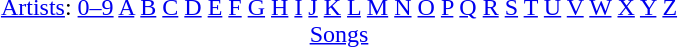<table border="0" align="center" class="toccolours">
<tr>
<th></th>
</tr>
<tr>
<td align="center"><a href='#'>Artists</a>: <a href='#'>0–9</a> <a href='#'>A</a> <a href='#'>B</a> <a href='#'>C</a> <a href='#'>D</a> <a href='#'>E</a> <a href='#'>F</a> <a href='#'>G</a> <a href='#'>H</a> <a href='#'>I</a> <a href='#'>J</a> <a href='#'>K</a> <a href='#'>L</a> <a href='#'>M</a> <a href='#'>N</a> <a href='#'>O</a> <a href='#'>P</a> <a href='#'>Q</a> <a href='#'>R</a> <a href='#'>S</a> <a href='#'>T</a> <a href='#'>U</a> <a href='#'>V</a> <a href='#'>W</a> <a href='#'>X</a> <a href='#'>Y</a> <a href='#'>Z</a><br><a href='#'>Songs</a><br></td>
</tr>
</table>
